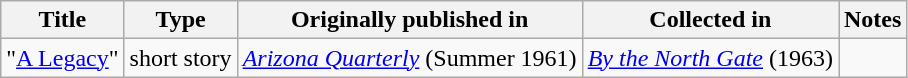<table class="wikitable">
<tr>
<th>Title</th>
<th>Type</th>
<th>Originally published in</th>
<th>Collected in</th>
<th>Notes</th>
</tr>
<tr>
<td>"<a href='#'>A Legacy</a>"</td>
<td>short story</td>
<td><em><a href='#'>Arizona Quarterly</a></em> (Summer 1961)</td>
<td><em><a href='#'>By the North Gate</a></em> (1963)</td>
<td></td>
</tr>
</table>
